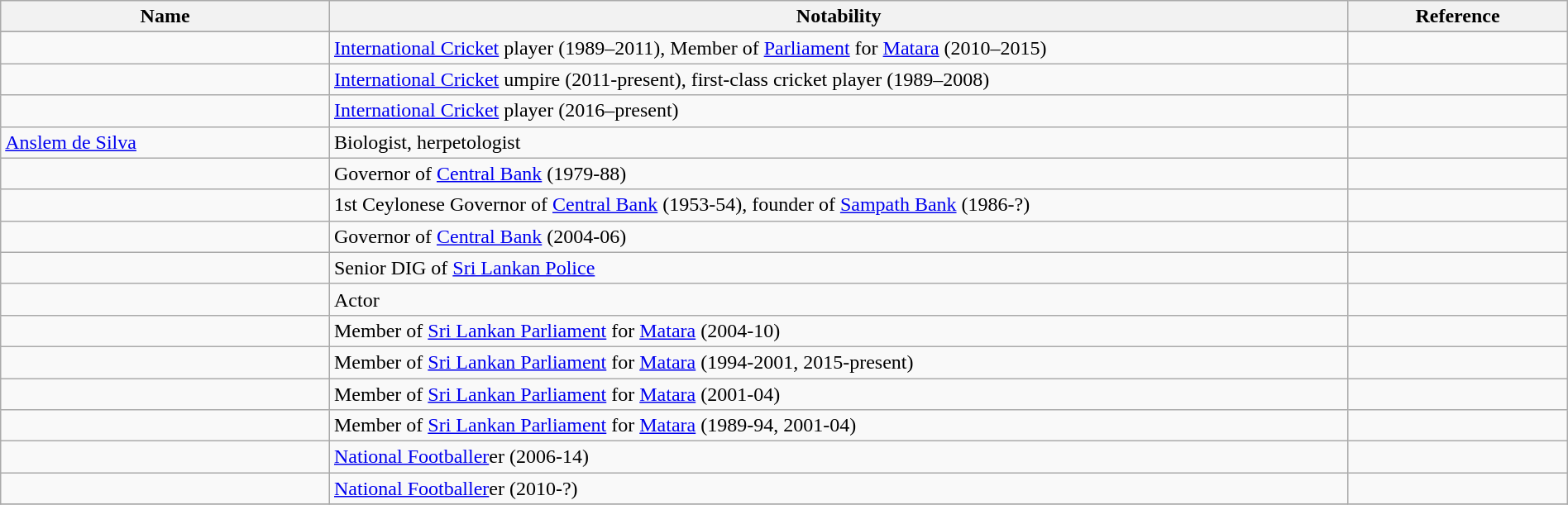<table class="wikitable sortable" style="width:100%">
<tr>
<th style="width:*;">Name</th>
<th style="width:65%;" class="unsortable">Notability</th>
<th style="width:*;" class="unsortable">Reference</th>
</tr>
<tr>
</tr>
<tr>
<td></td>
<td><a href='#'>International Cricket</a> player (1989–2011), Member of <a href='#'>Parliament</a> for <a href='#'>Matara</a> (2010–2015)</td>
<td></td>
</tr>
<tr>
<td></td>
<td><a href='#'>International Cricket</a> umpire (2011-present), first-class cricket player (1989–2008)</td>
<td></td>
</tr>
<tr>
<td></td>
<td><a href='#'>International Cricket</a> player (2016–present)</td>
<td></td>
</tr>
<tr>
<td><a href='#'>Anslem de Silva</a></td>
<td>Biologist, herpetologist</td>
<td></td>
</tr>
<tr>
<td></td>
<td>Governor of <a href='#'>Central Bank</a> (1979-88)</td>
<td></td>
</tr>
<tr>
<td></td>
<td>1st Ceylonese Governor of <a href='#'>Central Bank</a> (1953-54), founder of <a href='#'>Sampath Bank</a> (1986-?)</td>
<td></td>
</tr>
<tr>
<td></td>
<td>Governor of <a href='#'>Central Bank</a> (2004-06)</td>
<td></td>
</tr>
<tr>
<td></td>
<td>Senior DIG of <a href='#'>Sri Lankan Police</a></td>
<td></td>
</tr>
<tr>
<td></td>
<td>Actor</td>
<td></td>
</tr>
<tr>
<td></td>
<td>Member of <a href='#'>Sri Lankan Parliament</a> for <a href='#'>Matara</a> (2004-10)</td>
<td></td>
</tr>
<tr>
<td></td>
<td>Member of <a href='#'>Sri Lankan Parliament</a> for <a href='#'>Matara</a> (1994-2001, 2015-present)</td>
<td></td>
</tr>
<tr>
<td></td>
<td>Member of <a href='#'>Sri Lankan Parliament</a> for <a href='#'>Matara</a> (2001-04)</td>
<td></td>
</tr>
<tr>
<td></td>
<td>Member of <a href='#'>Sri Lankan Parliament</a> for <a href='#'>Matara</a> (1989-94, 2001-04)</td>
<td></td>
</tr>
<tr>
<td></td>
<td><a href='#'>National Footballer</a>er (2006-14)</td>
<td></td>
</tr>
<tr>
<td></td>
<td><a href='#'>National Footballer</a>er (2010-?)</td>
<td></td>
</tr>
<tr>
</tr>
</table>
